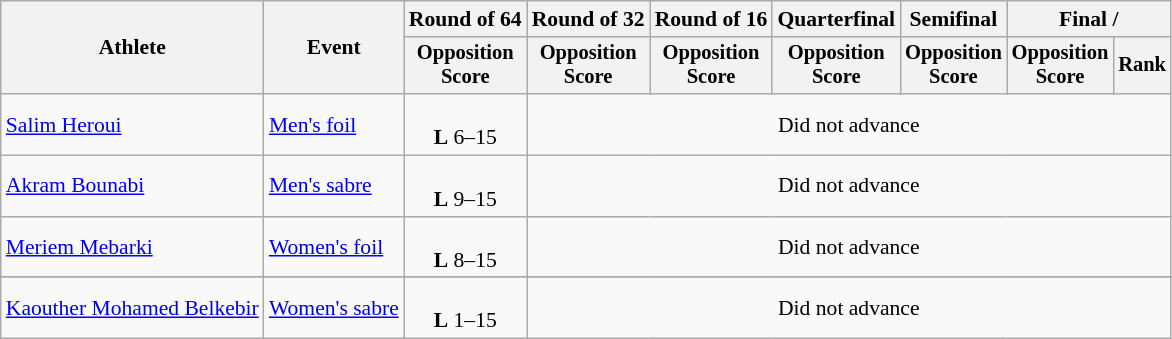<table class="wikitable" style="font-size:90%">
<tr>
<th rowspan="2">Athlete</th>
<th rowspan="2">Event</th>
<th>Round of 64</th>
<th>Round of 32</th>
<th>Round of 16</th>
<th>Quarterfinal</th>
<th>Semifinal</th>
<th colspan=2>Final / </th>
</tr>
<tr style="font-size:95%">
<th>Opposition <br> Score</th>
<th>Opposition <br> Score</th>
<th>Opposition <br> Score</th>
<th>Opposition <br> Score</th>
<th>Opposition <br> Score</th>
<th>Opposition <br> Score</th>
<th>Rank</th>
</tr>
<tr align=center>
<td align=left><a href='#'>Salim Heroui</a></td>
<td align=left><a href='#'>Men's foil</a></td>
<td><br><strong>L</strong> 6–15</td>
<td colspan=6>Did not advance</td>
</tr>
<tr align=center>
<td align=left><a href='#'>Akram Bounabi</a></td>
<td align=left><a href='#'>Men's sabre</a></td>
<td><br><strong>L</strong> 9–15</td>
<td colspan=6>Did not advance</td>
</tr>
<tr align=center>
<td align=left><a href='#'>Meriem Mebarki</a></td>
<td align=left><a href='#'>Women's foil</a></td>
<td><br><strong>L</strong> 8–15</td>
<td colspan=6>Did not advance</td>
</tr>
<tr>
</tr>
<tr align=center>
<td align=left><a href='#'>Kaouther Mohamed Belkebir</a></td>
<td align=left><a href='#'>Women's sabre</a></td>
<td><br><strong>L</strong> 1–15</td>
<td colspan=6>Did not advance</td>
</tr>
</table>
